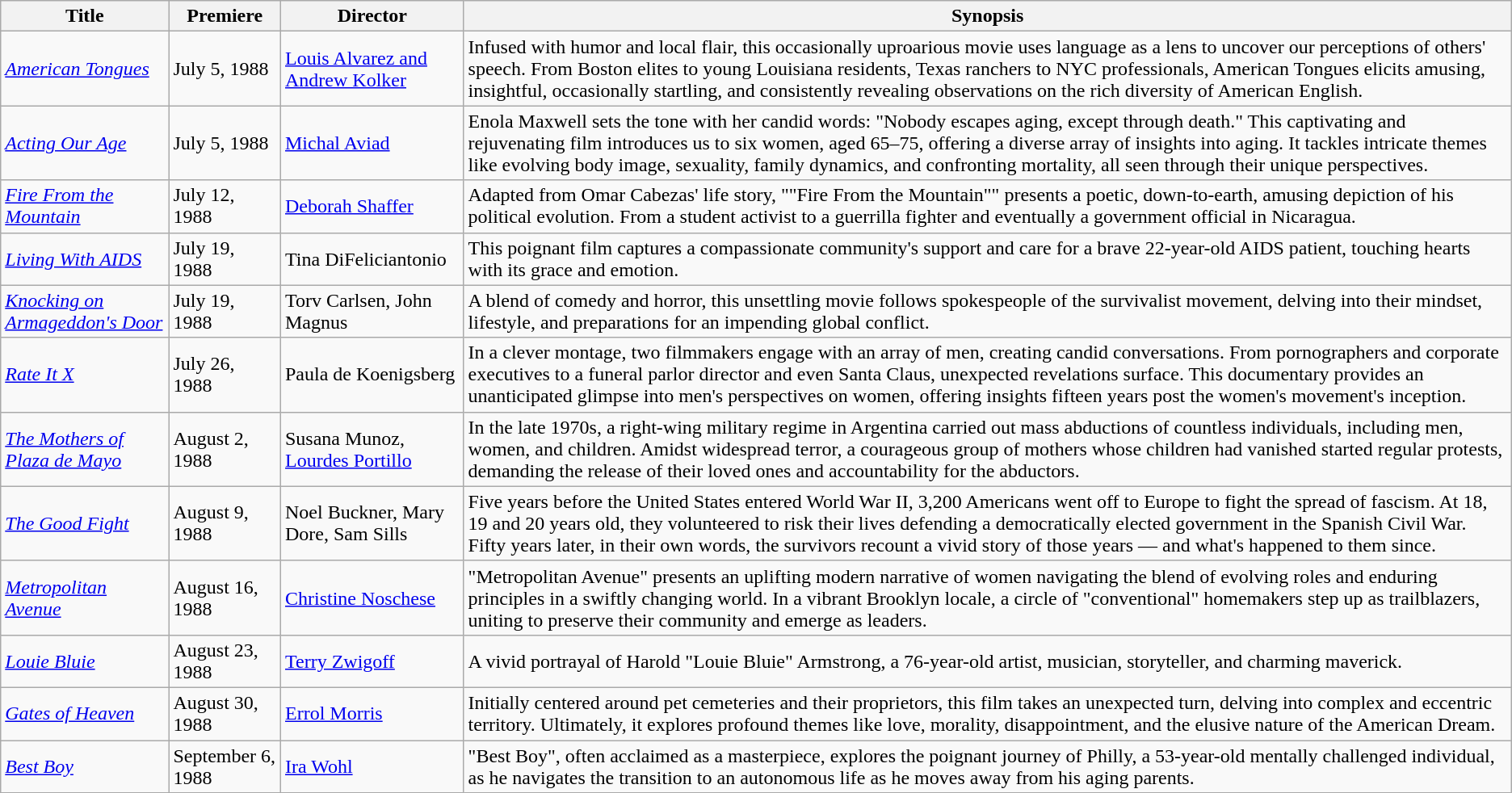<table class="wikitable sortable">
<tr>
<th>Title</th>
<th>Premiere</th>
<th>Director</th>
<th>Synopsis</th>
</tr>
<tr>
<td><em><a href='#'>American Tongues</a></em></td>
<td>July 5, 1988</td>
<td><a href='#'>Louis Alvarez and Andrew Kolker</a></td>
<td>Infused with humor and local flair, this occasionally uproarious movie uses language as a lens to uncover our perceptions of others' speech. From Boston elites to young Louisiana residents, Texas ranchers to NYC professionals, American Tongues elicits amusing, insightful, occasionally startling, and consistently revealing observations on the rich diversity of American English.</td>
</tr>
<tr>
<td><em><a href='#'>Acting Our Age</a></em></td>
<td>July 5, 1988</td>
<td><a href='#'>Michal Aviad</a></td>
<td>Enola Maxwell sets the tone with her candid words: "Nobody escapes aging, except through death." This captivating and rejuvenating film introduces us to six women, aged 65–75, offering a diverse array of insights into aging. It tackles intricate themes like evolving body image, sexuality, family dynamics, and confronting mortality, all seen through their unique perspectives.</td>
</tr>
<tr>
<td><em><a href='#'>Fire From the Mountain</a></em></td>
<td>July 12, 1988</td>
<td><a href='#'>Deborah Shaffer</a></td>
<td>Adapted from Omar Cabezas' life story, ""Fire From the Mountain"" presents a poetic, down-to-earth, amusing depiction of his political evolution. From a student activist to a guerrilla fighter and eventually a government official in Nicaragua.</td>
</tr>
<tr>
<td><em><a href='#'>Living With AIDS</a></em></td>
<td>July 19, 1988</td>
<td>Tina DiFeliciantonio</td>
<td>This poignant film captures a compassionate community's support and care for a brave 22-year-old AIDS patient, touching hearts with its grace and emotion.</td>
</tr>
<tr>
<td><em><a href='#'>Knocking on Armageddon's Door</a></em></td>
<td>July 19, 1988</td>
<td>Torv Carlsen, John Magnus</td>
<td>A blend of comedy and horror, this unsettling movie follows spokespeople of the survivalist movement, delving into their mindset, lifestyle, and preparations for an impending global conflict.</td>
</tr>
<tr>
<td><em><a href='#'>Rate It X</a></em></td>
<td>July 26, 1988</td>
<td>Paula de Koenigsberg</td>
<td>In a clever montage, two filmmakers engage with an array of men, creating candid conversations. From pornographers and corporate executives to a funeral parlor director and even Santa Claus, unexpected revelations surface. This documentary provides an unanticipated glimpse into men's perspectives on women, offering insights fifteen years post the women's movement's inception.</td>
</tr>
<tr>
<td><em><a href='#'>The Mothers of Plaza de Mayo</a></em></td>
<td>August 2, 1988</td>
<td>Susana Munoz, <a href='#'>Lourdes Portillo</a></td>
<td>In the late 1970s, a right-wing military regime in Argentina carried out mass abductions of countless individuals, including men, women, and children. Amidst widespread terror, a courageous group of mothers whose children had vanished started regular protests, demanding the release of their loved ones and accountability for the abductors.<br></td>
</tr>
<tr>
<td><em><a href='#'>The Good Fight</a></em></td>
<td>August 9, 1988</td>
<td>Noel Buckner, Mary Dore, Sam Sills</td>
<td>Five years before the United States entered World War II, 3,200 Americans went off to Europe to fight the spread of fascism. At 18, 19 and 20 years old, they volunteered to risk their lives defending a democratically elected government in the Spanish Civil War. Fifty years later, in their own words, the survivors recount a vivid story of those years — and what's happened to them since.</td>
</tr>
<tr>
<td><em><a href='#'>Metropolitan Avenue</a></em></td>
<td>August 16, 1988</td>
<td><a href='#'>Christine Noschese</a></td>
<td>"Metropolitan Avenue" presents an uplifting modern narrative of women navigating the blend of evolving roles and enduring principles in a swiftly changing world. In a vibrant Brooklyn locale, a circle of "conventional" homemakers step up as trailblazers, uniting to preserve their community and emerge as leaders.<br></td>
</tr>
<tr>
<td><em><a href='#'>Louie Bluie</a></em></td>
<td>August 23, 1988</td>
<td><a href='#'>Terry Zwigoff</a></td>
<td>A vivid portrayal of Harold "Louie Bluie" Armstrong, a 76-year-old artist, musician, storyteller, and charming maverick.</td>
</tr>
<tr>
<td><em><a href='#'>Gates of Heaven</a></em></td>
<td>August 30, 1988</td>
<td><a href='#'>Errol Morris</a></td>
<td>Initially centered around pet cemeteries and their proprietors, this film takes an unexpected turn, delving into complex and eccentric territory. Ultimately, it explores profound themes like love, morality, disappointment, and the elusive nature of the American Dream.</td>
</tr>
<tr>
<td><em><a href='#'>Best Boy</a></em></td>
<td>September 6, 1988</td>
<td><a href='#'>Ira Wohl</a></td>
<td>"Best Boy", often acclaimed as a masterpiece, explores the poignant journey of Philly, a 53-year-old mentally challenged individual, as he navigates the transition to an autonomous life as he moves away from his aging parents.</td>
</tr>
</table>
